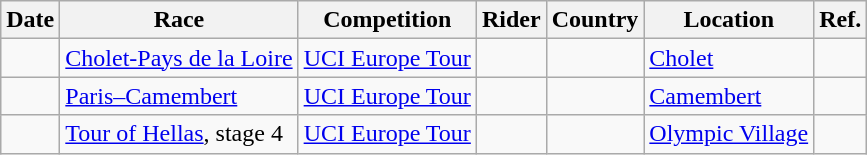<table class="wikitable sortable">
<tr>
<th>Date</th>
<th>Race</th>
<th>Competition</th>
<th>Rider</th>
<th>Country</th>
<th>Location</th>
<th class="unsortable">Ref.</th>
</tr>
<tr>
<td></td>
<td><a href='#'>Cholet-Pays de la Loire</a></td>
<td><a href='#'>UCI Europe Tour</a></td>
<td></td>
<td></td>
<td><a href='#'>Cholet</a></td>
<td align="center"></td>
</tr>
<tr>
<td></td>
<td><a href='#'>Paris–Camembert</a></td>
<td><a href='#'>UCI Europe Tour</a></td>
<td></td>
<td></td>
<td><a href='#'>Camembert</a></td>
<td align="center"></td>
</tr>
<tr>
<td></td>
<td><a href='#'>Tour of Hellas</a>, stage 4</td>
<td><a href='#'>UCI Europe Tour</a></td>
<td></td>
<td></td>
<td><a href='#'>Olympic Village</a></td>
<td align="center"></td>
</tr>
</table>
